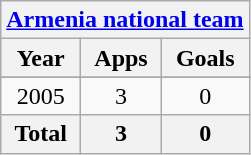<table class="wikitable" style="text-align:center">
<tr>
<th colspan=3><a href='#'>Armenia national team</a></th>
</tr>
<tr>
<th>Year</th>
<th>Apps</th>
<th>Goals</th>
</tr>
<tr>
</tr>
<tr>
<td>2005</td>
<td>3</td>
<td>0</td>
</tr>
<tr>
<th>Total</th>
<th>3</th>
<th>0</th>
</tr>
</table>
